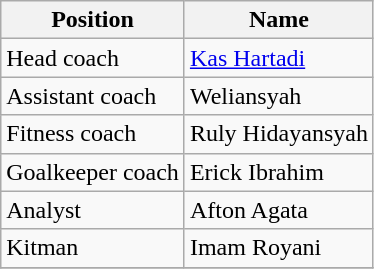<table class="wikitable">
<tr>
<th>Position</th>
<th>Name</th>
</tr>
<tr>
<td>Head coach</td>
<td> <a href='#'>Kas Hartadi</a></td>
</tr>
<tr>
<td>Assistant coach</td>
<td> Weliansyah</td>
</tr>
<tr>
<td>Fitness coach</td>
<td> Ruly Hidayansyah</td>
</tr>
<tr>
<td>Goalkeeper coach</td>
<td> Erick Ibrahim</td>
</tr>
<tr>
<td>Analyst</td>
<td> Afton Agata</td>
</tr>
<tr>
<td>Kitman</td>
<td> Imam Royani</td>
</tr>
<tr>
</tr>
</table>
